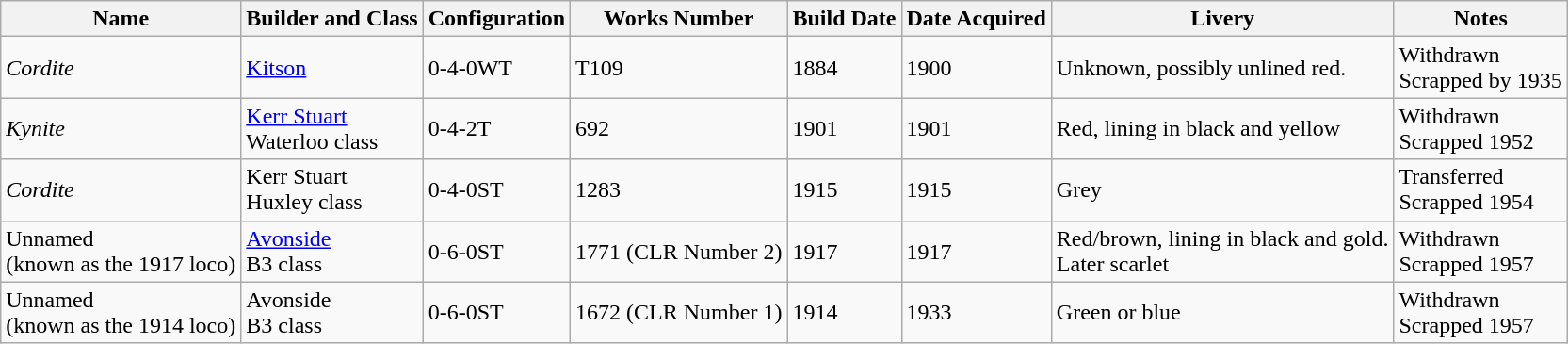<table class="wikitable">
<tr>
<th>Name</th>
<th>Builder and Class</th>
<th>Configuration</th>
<th>Works Number</th>
<th>Build Date</th>
<th>Date Acquired</th>
<th>Livery</th>
<th>Notes</th>
</tr>
<tr>
<td><em>Cordite</em></td>
<td><a href='#'>Kitson</a></td>
<td>0-4-0WT</td>
<td>T109</td>
<td>1884</td>
<td>1900</td>
<td>Unknown, possibly unlined red.</td>
<td>Withdrawn <br>Scrapped by 1935</td>
</tr>
<tr>
<td><em>Kynite</em></td>
<td><a href='#'>Kerr Stuart</a><br>Waterloo class</td>
<td>0-4-2T</td>
<td>692</td>
<td>1901</td>
<td>1901</td>
<td>Red, lining in black and yellow</td>
<td>Withdrawn <br>Scrapped 1952</td>
</tr>
<tr>
<td><em>Cordite</em></td>
<td>Kerr Stuart<br>Huxley class</td>
<td>0-4-0ST</td>
<td>1283</td>
<td>1915</td>
<td>1915</td>
<td>Grey</td>
<td>Transferred <br>Scrapped 1954</td>
</tr>
<tr>
<td>Unnamed<br>(known as the 1917 loco)</td>
<td><a href='#'>Avonside</a><br>B3 class</td>
<td>0-6-0ST</td>
<td>1771 (CLR Number 2)</td>
<td>1917</td>
<td>1917</td>
<td>Red/brown, lining in black and gold.<br>Later scarlet</td>
<td>Withdrawn <br>Scrapped 1957</td>
</tr>
<tr>
<td>Unnamed<br>(known as the 1914 loco)</td>
<td>Avonside<br>B3 class</td>
<td>0-6-0ST</td>
<td>1672 (CLR Number 1)</td>
<td>1914</td>
<td>1933</td>
<td>Green or blue</td>
<td>Withdrawn <br>Scrapped 1957</td>
</tr>
</table>
